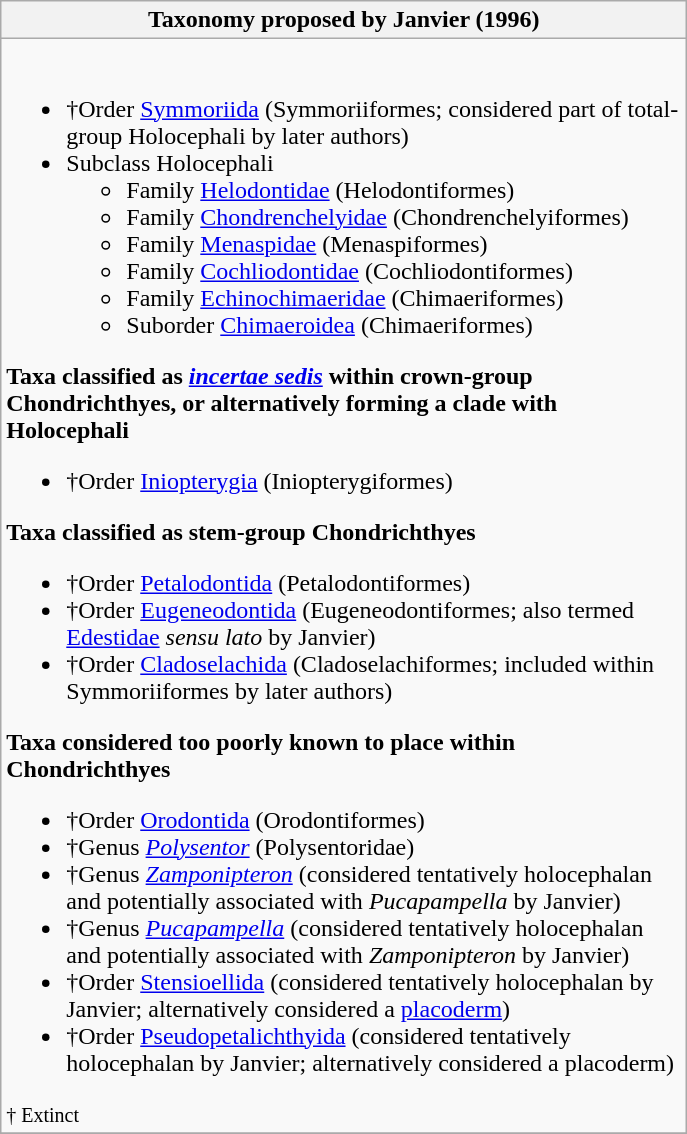<table class="wikitable mw-collapsible collapsible">
<tr>
<th width="450px">Taxonomy proposed by Janvier (1996)</th>
</tr>
<tr>
<td><br><ul><li>†Order <a href='#'>Symmoriida</a> (Symmoriiformes; considered part of total-group Holocephali by later authors)</li><li>Subclass Holocephali<ul><li>Family <a href='#'>Helodontidae</a> (Helodontiformes)</li><li>Family <a href='#'>Chondrenchelyidae</a> (Chondrenchelyiformes)</li><li>Family <a href='#'>Menaspidae</a> (Menaspiformes)</li><li>Family <a href='#'>Cochliodontidae</a> (Cochliodontiformes)</li><li>Family <a href='#'>Echinochimaeridae</a> (Chimaeriformes)</li><li>Suborder <a href='#'>Chimaeroidea</a> (Chimaeriformes)</li></ul></li></ul><strong>Taxa classified as <em><a href='#'>incertae sedis</a></em> within crown-group Chondrichthyes, or alternatively forming a clade with Holocephali</strong><ul><li>†Order <a href='#'>Iniopterygia</a> (Iniopterygiformes)</li></ul><strong>Taxa classified as stem-group Chondrichthyes</strong><ul><li>†Order <a href='#'>Petalodontida</a> (Petalodontiformes)</li><li>†Order <a href='#'>Eugeneodontida</a> (Eugeneodontiformes; also termed <a href='#'>Edestidae</a> <em>sensu lato</em> by Janvier)</li><li>†Order <a href='#'>Cladoselachida</a> (Cladoselachiformes; included within Symmoriiformes by later authors)</li></ul><strong>Taxa considered too poorly known to place within Chondrichthyes</strong><ul><li>†Order <a href='#'>Orodontida</a> (Orodontiformes)</li><li>†Genus <em><a href='#'>Polysentor</a></em> (Polysentoridae)</li><li>†Genus <em><a href='#'>Zamponipteron</a></em> (considered tentatively holocephalan and potentially associated with <em>Pucapampella</em> by Janvier)</li><li>†Genus <em><a href='#'>Pucapampella</a></em> (considered tentatively holocephalan and potentially associated with <em>Zamponipteron</em> by Janvier)</li><li>†Order <a href='#'>Stensioellida</a> (considered tentatively holocephalan by Janvier; alternatively considered a <a href='#'>placoderm</a>)</li><li>†Order <a href='#'>Pseudopetalichthyida</a> (considered tentatively holocephalan by Janvier; alternatively considered a placoderm)</li></ul><small>† Extinct</small></td>
</tr>
<tr>
</tr>
</table>
